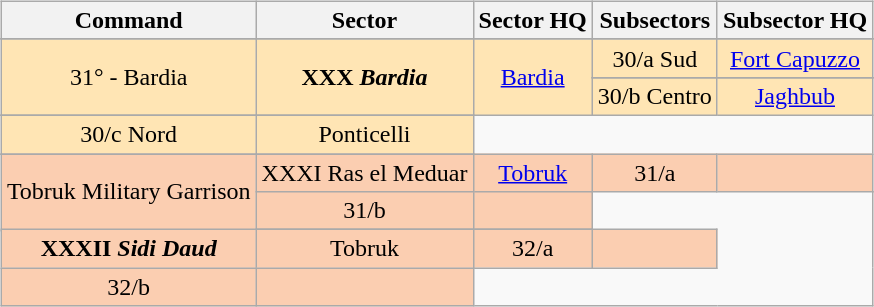<table style="width:100%; background:transparent">
<tr>
<td align="center"><br><table class="wikitable">
<tr>
<th>Command</th>
<th>Sector</th>
<th>Sector HQ</th>
<th>Subsectors</th>
<th>Subsector HQ</th>
</tr>
<tr>
</tr>
<tr align="center" bgcolor="#FFE5B4">
<td rowspan="3">31° - Bardia</td>
<td rowspan="3"><strong>XXX <em>Bardia<strong><em></td>
<td rowspan="3"><a href='#'>Bardia</a></td>
<td>30/a </em>Sud<em></td>
<td><a href='#'>Fort Capuzzo</a></td>
</tr>
<tr>
</tr>
<tr align="center" bgcolor="#FFE5B4">
<td>30/b </em>Centro<em></td>
<td><a href='#'>Jaghbub</a></td>
</tr>
<tr>
</tr>
<tr align="center" bgcolor="#FFE5B4">
<td>30/c </em>Nord<em></td>
<td>Ponticelli</td>
</tr>
<tr>
</tr>
<tr align="center" bgcolor="#FBCEB1">
<td rowspan="4">Tobruk Military Garrison</td>
<td rowspan="2"></strong>XXXI </em>Ras el Meduar</em></strong></td>
<td rowspan="2"><a href='#'>Tobruk</a></td>
<td>31/a</td>
<td></td>
</tr>
<tr>
</tr>
<tr align="center" bgcolor="#FBCEB1">
<td>31/b</td>
<td></td>
</tr>
<tr>
</tr>
<tr align="center" bgcolor="#FBCEB1">
<td rowspan="2"><strong>XXXII <em>Sidi Daud<strong><em></td>
<td rowspan="2">Tobruk</td>
<td>32/a</td>
<td></td>
</tr>
<tr>
</tr>
<tr align="center" bgcolor="#FBCEB1">
<td>32/b</td>
<td></td>
</tr>
</table>
</td>
</tr>
</table>
